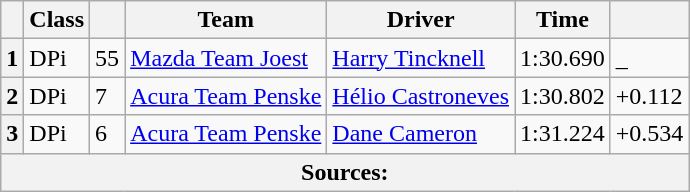<table class="wikitable">
<tr>
<th scope="col"></th>
<th scope="col">Class</th>
<th scope="col"></th>
<th scope="col">Team</th>
<th scope="col">Driver</th>
<th scope="col">Time</th>
<th scope="col"></th>
</tr>
<tr>
<th scope="row">1</th>
<td>DPi</td>
<td>55</td>
<td><a href='#'>Mazda Team Joest</a></td>
<td><a href='#'>Harry Tincknell</a></td>
<td>1:30.690</td>
<td>_</td>
</tr>
<tr>
<th scope="row">2</th>
<td>DPi</td>
<td>7</td>
<td><a href='#'>Acura Team Penske</a></td>
<td><a href='#'>Hélio Castroneves</a></td>
<td>1:30.802</td>
<td>+0.112</td>
</tr>
<tr>
<th scope="row">3</th>
<td>DPi</td>
<td>6</td>
<td><a href='#'>Acura Team Penske</a></td>
<td><a href='#'>Dane Cameron</a></td>
<td>1:31.224</td>
<td>+0.534</td>
</tr>
<tr>
<th colspan="7">Sources:</th>
</tr>
</table>
